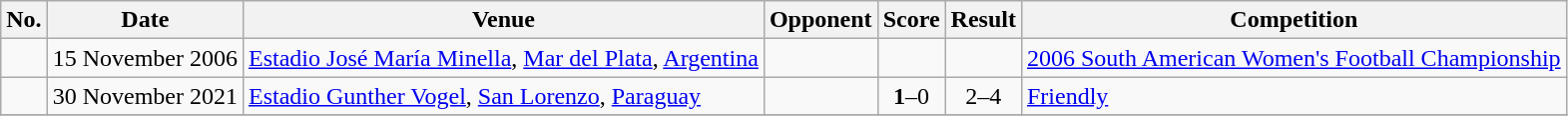<table class="wikitable">
<tr>
<th>No.</th>
<th>Date</th>
<th>Venue</th>
<th>Opponent</th>
<th>Score</th>
<th>Result</th>
<th>Competition</th>
</tr>
<tr>
<td></td>
<td>15 November 2006</td>
<td><a href='#'>Estadio José María Minella</a>, <a href='#'>Mar del Plata</a>, <a href='#'>Argentina</a></td>
<td></td>
<td></td>
<td></td>
<td><a href='#'>2006 South American Women's Football Championship</a></td>
</tr>
<tr>
<td></td>
<td>30 November 2021</td>
<td><a href='#'>Estadio Gunther Vogel</a>, <a href='#'>San Lorenzo</a>, <a href='#'>Paraguay</a></td>
<td></td>
<td align=center><strong>1</strong>–0</td>
<td align=center>2–4</td>
<td><a href='#'>Friendly</a></td>
</tr>
<tr>
</tr>
</table>
